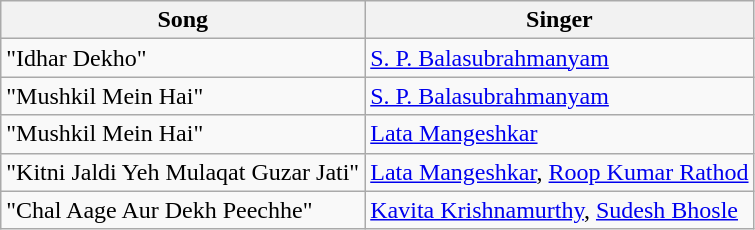<table class="wikitable">
<tr>
<th>Song</th>
<th>Singer</th>
</tr>
<tr>
<td>"Idhar Dekho"</td>
<td><a href='#'>S. P. Balasubrahmanyam</a></td>
</tr>
<tr>
<td>"Mushkil Mein Hai"</td>
<td><a href='#'>S. P. Balasubrahmanyam</a></td>
</tr>
<tr>
<td>"Mushkil Mein Hai"</td>
<td><a href='#'>Lata Mangeshkar</a></td>
</tr>
<tr>
<td>"Kitni Jaldi Yeh Mulaqat Guzar Jati"</td>
<td><a href='#'>Lata Mangeshkar</a>, <a href='#'>Roop Kumar Rathod</a></td>
</tr>
<tr>
<td>"Chal Aage Aur Dekh Peechhe"</td>
<td><a href='#'>Kavita Krishnamurthy</a>, <a href='#'>Sudesh Bhosle</a></td>
</tr>
</table>
